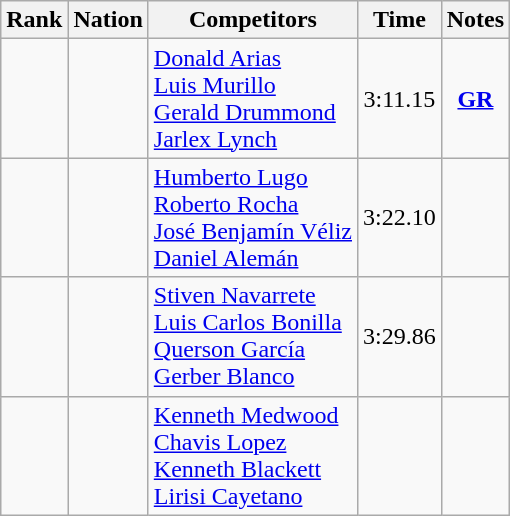<table class="wikitable sortable" style="text-align:center">
<tr>
<th>Rank</th>
<th>Nation</th>
<th>Competitors</th>
<th>Time</th>
<th>Notes</th>
</tr>
<tr>
<td></td>
<td align=left></td>
<td align=left><a href='#'>Donald Arias</a><br><a href='#'>Luis Murillo</a><br><a href='#'>Gerald Drummond</a><br><a href='#'>Jarlex Lynch</a></td>
<td>3:11.15</td>
<td><strong><a href='#'>GR</a></strong></td>
</tr>
<tr>
<td></td>
<td align=left></td>
<td align=left><a href='#'>Humberto Lugo</a><br><a href='#'>Roberto Rocha</a><br><a href='#'>José Benjamín Véliz</a><br><a href='#'>Daniel Alemán</a></td>
<td>3:22.10</td>
<td></td>
</tr>
<tr>
<td></td>
<td align=left></td>
<td align=left><a href='#'>Stiven Navarrete</a><br><a href='#'>Luis Carlos Bonilla</a><br><a href='#'>Querson García</a><br><a href='#'>Gerber Blanco</a></td>
<td>3:29.86</td>
<td></td>
</tr>
<tr>
<td></td>
<td align=left></td>
<td align=left><a href='#'>Kenneth Medwood</a><br><a href='#'>Chavis Lopez</a><br><a href='#'>Kenneth Blackett</a><br><a href='#'>Lirisi Cayetano</a></td>
<td></td>
<td></td>
</tr>
</table>
